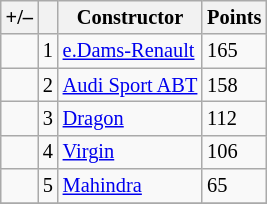<table class="wikitable" style="font-size: 85%;">
<tr>
<th scope="row">+/–</th>
<th scope="row"></th>
<th scope="row">Constructor</th>
<th scope="row">Points</th>
</tr>
<tr>
<td align="left"></td>
<td align="center">1</td>
<td> <a href='#'>e.Dams-Renault</a></td>
<td align="left">165</td>
</tr>
<tr>
<td align="left"></td>
<td align="center">2</td>
<td> <a href='#'>Audi Sport ABT</a></td>
<td align="left">158</td>
</tr>
<tr>
<td align="left"></td>
<td align="center">3</td>
<td> <a href='#'>Dragon</a></td>
<td align="left">112</td>
</tr>
<tr>
<td align="left"></td>
<td align="center">4</td>
<td> <a href='#'>Virgin</a></td>
<td align="left">106</td>
</tr>
<tr>
<td align="left"></td>
<td align="center">5</td>
<td> <a href='#'>Mahindra</a></td>
<td>65</td>
</tr>
<tr>
</tr>
</table>
